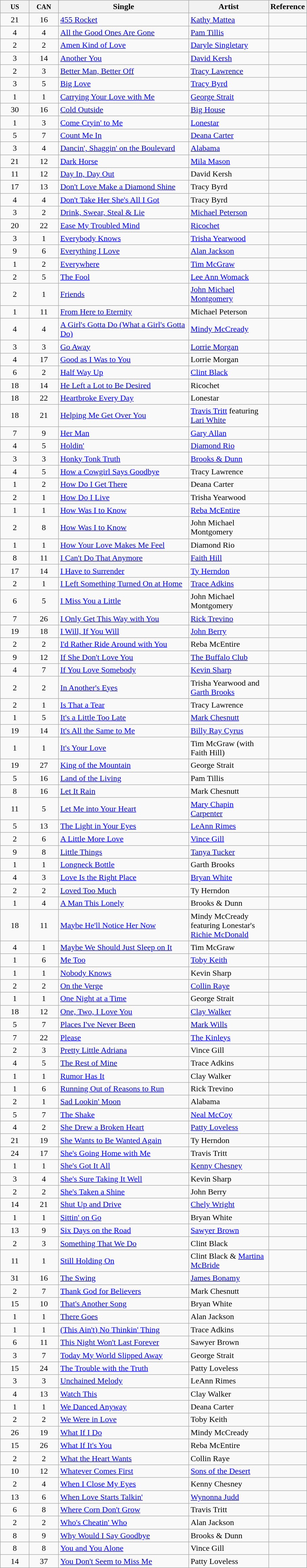<table class="wikitable sortable">
<tr>
<th width="50"><small>US</small></th>
<th width="50"><small>CAN</small></th>
<th width="250">Single</th>
<th width="150">Artist</th>
<th>Reference</th>
</tr>
<tr>
<td align="center">21</td>
<td align="center">16</td>
<td><a href='#'>455 Rocket</a></td>
<td><a href='#'>Kathy Mattea</a></td>
<td></td>
</tr>
<tr>
<td align="center">4</td>
<td align="center">4</td>
<td><a href='#'>All the Good Ones Are Gone</a></td>
<td><a href='#'>Pam Tillis</a></td>
<td></td>
</tr>
<tr>
<td align="center">2</td>
<td align="center">2</td>
<td><a href='#'>Amen Kind of Love</a></td>
<td><a href='#'>Daryle Singletary</a></td>
<td></td>
</tr>
<tr>
<td align="center">3</td>
<td align="center">14</td>
<td><a href='#'>Another You</a></td>
<td><a href='#'>David Kersh</a></td>
<td></td>
</tr>
<tr>
<td align="center">2</td>
<td align="center">3</td>
<td><a href='#'>Better Man, Better Off</a></td>
<td><a href='#'>Tracy Lawrence</a></td>
<td></td>
</tr>
<tr>
<td align="center">3</td>
<td align="center">5</td>
<td><a href='#'>Big Love</a></td>
<td><a href='#'>Tracy Byrd</a></td>
<td></td>
</tr>
<tr>
<td align="center">1</td>
<td align="center">1</td>
<td><a href='#'>Carrying Your Love with Me</a></td>
<td><a href='#'>George Strait</a></td>
<td></td>
</tr>
<tr>
<td align="center">30</td>
<td align="center">16</td>
<td><a href='#'>Cold Outside</a></td>
<td><a href='#'>Big House</a></td>
<td></td>
</tr>
<tr>
<td align="center">1</td>
<td align="center">3</td>
<td><a href='#'>Come Cryin' to Me</a></td>
<td><a href='#'>Lonestar</a></td>
<td></td>
</tr>
<tr>
<td align="center">5</td>
<td align="center">7</td>
<td><a href='#'>Count Me In</a></td>
<td><a href='#'>Deana Carter</a></td>
<td></td>
</tr>
<tr>
<td align="center">3</td>
<td align="center">4</td>
<td><a href='#'>Dancin', Shaggin' on the Boulevard</a></td>
<td><a href='#'>Alabama</a></td>
<td></td>
</tr>
<tr>
<td align="center">21</td>
<td align="center">12</td>
<td><a href='#'>Dark Horse</a></td>
<td><a href='#'>Mila Mason</a></td>
<td></td>
</tr>
<tr>
<td align="center">11</td>
<td align="center">12</td>
<td><a href='#'>Day In, Day Out</a></td>
<td>David Kersh</td>
<td></td>
</tr>
<tr>
<td align="center">17</td>
<td align="center">13</td>
<td><a href='#'>Don't Love Make a Diamond Shine</a></td>
<td>Tracy Byrd</td>
<td></td>
</tr>
<tr>
<td align="center">4</td>
<td align="center">4</td>
<td><a href='#'>Don't Take Her She's All I Got</a></td>
<td>Tracy Byrd</td>
<td></td>
</tr>
<tr>
<td align="center">3</td>
<td align="center">2</td>
<td><a href='#'>Drink, Swear, Steal & Lie</a></td>
<td><a href='#'>Michael Peterson</a></td>
<td></td>
</tr>
<tr>
<td align="center">20</td>
<td align="center">22</td>
<td><a href='#'>Ease My Troubled Mind</a></td>
<td><a href='#'>Ricochet</a></td>
<td></td>
</tr>
<tr>
<td align="center">3</td>
<td align="center">1</td>
<td><a href='#'>Everybody Knows</a></td>
<td><a href='#'>Trisha Yearwood</a></td>
<td></td>
</tr>
<tr>
<td align="center">9</td>
<td align="center">6</td>
<td><a href='#'>Everything I Love</a></td>
<td><a href='#'>Alan Jackson</a></td>
<td></td>
</tr>
<tr>
<td align="center">1</td>
<td align="center">2</td>
<td><a href='#'>Everywhere</a></td>
<td><a href='#'>Tim McGraw</a></td>
<td></td>
</tr>
<tr>
<td align="center">2</td>
<td align="center">5</td>
<td><a href='#'>The Fool</a></td>
<td><a href='#'>Lee Ann Womack</a></td>
<td></td>
</tr>
<tr>
<td align="center">2</td>
<td align="center">1</td>
<td><a href='#'>Friends</a></td>
<td><a href='#'>John Michael Montgomery</a></td>
<td></td>
</tr>
<tr>
<td align="center">1</td>
<td align="center">11</td>
<td><a href='#'>From Here to Eternity</a></td>
<td>Michael Peterson</td>
<td></td>
</tr>
<tr>
<td align="center">4</td>
<td align="center">4</td>
<td><a href='#'>A Girl's Gotta Do (What a Girl's Gotta Do)</a></td>
<td><a href='#'>Mindy McCready</a></td>
<td></td>
</tr>
<tr>
<td align="center">3</td>
<td align="center">3</td>
<td><a href='#'>Go Away</a></td>
<td><a href='#'>Lorrie Morgan</a></td>
<td></td>
</tr>
<tr>
<td align="center">4</td>
<td align="center">17</td>
<td><a href='#'>Good as I Was to You</a></td>
<td>Lorrie Morgan</td>
<td></td>
</tr>
<tr>
<td align="center">6</td>
<td align="center">2</td>
<td><a href='#'>Half Way Up</a></td>
<td><a href='#'>Clint Black</a></td>
<td></td>
</tr>
<tr>
<td align="center">18</td>
<td align="center">14</td>
<td><a href='#'>He Left a Lot to Be Desired</a></td>
<td>Ricochet</td>
<td></td>
</tr>
<tr>
<td align="center">18</td>
<td align="center">22</td>
<td><a href='#'>Heartbroke Every Day</a></td>
<td>Lonestar</td>
<td></td>
</tr>
<tr>
<td align="center">18</td>
<td align="center">21</td>
<td><a href='#'>Helping Me Get Over You</a></td>
<td><a href='#'>Travis Tritt</a> featuring <a href='#'>Lari White</a></td>
<td></td>
</tr>
<tr>
<td align="center">7</td>
<td align="center">9</td>
<td><a href='#'>Her Man</a></td>
<td><a href='#'>Gary Allan</a></td>
<td></td>
</tr>
<tr>
<td align="center">4</td>
<td align="center">5</td>
<td><a href='#'>Holdin'</a></td>
<td><a href='#'>Diamond Rio</a></td>
<td></td>
</tr>
<tr>
<td align="center">3</td>
<td align="center">3</td>
<td><a href='#'>Honky Tonk Truth</a></td>
<td><a href='#'>Brooks & Dunn</a></td>
<td></td>
</tr>
<tr>
<td align="center">4</td>
<td align="center">5</td>
<td><a href='#'>How a Cowgirl Says Goodbye</a></td>
<td>Tracy Lawrence</td>
<td></td>
</tr>
<tr>
<td align="center">1</td>
<td align="center">2</td>
<td><a href='#'>How Do I Get There</a></td>
<td>Deana Carter</td>
<td></td>
</tr>
<tr>
<td align="center">2</td>
<td align="center">1</td>
<td><a href='#'>How Do I Live</a></td>
<td>Trisha Yearwood</td>
<td></td>
</tr>
<tr>
<td align="center">1</td>
<td align="center">1</td>
<td><a href='#'>How Was I to Know</a></td>
<td><a href='#'>Reba McEntire</a></td>
<td></td>
</tr>
<tr>
<td align="center">2</td>
<td align="center">8</td>
<td><a href='#'>How Was I to Know</a></td>
<td>John Michael Montgomery</td>
<td></td>
</tr>
<tr>
<td align="center">1</td>
<td align="center">1</td>
<td><a href='#'>How Your Love Makes Me Feel</a></td>
<td>Diamond Rio</td>
<td></td>
</tr>
<tr>
<td align="center">8</td>
<td align="center">11</td>
<td><a href='#'>I Can't Do That Anymore</a></td>
<td><a href='#'>Faith Hill</a></td>
<td></td>
</tr>
<tr>
<td align="center">17</td>
<td align="center">14</td>
<td><a href='#'>I Have to Surrender</a></td>
<td><a href='#'>Ty Herndon</a></td>
<td></td>
</tr>
<tr>
<td align="center">2</td>
<td align="center">1</td>
<td><a href='#'>I Left Something Turned On at Home</a></td>
<td><a href='#'>Trace Adkins</a></td>
<td></td>
</tr>
<tr>
<td align="center">6</td>
<td align="center">5</td>
<td><a href='#'>I Miss You a Little</a></td>
<td>John Michael Montgomery</td>
<td></td>
</tr>
<tr>
<td align="center">7</td>
<td align="center">26</td>
<td><a href='#'>I Only Get This Way with You</a></td>
<td><a href='#'>Rick Trevino</a></td>
<td></td>
</tr>
<tr>
<td align="center">19</td>
<td align="center">18</td>
<td><a href='#'>I Will, If You Will</a></td>
<td><a href='#'>John Berry</a></td>
<td></td>
</tr>
<tr>
<td align="center">2</td>
<td align="center">2</td>
<td><a href='#'>I'd Rather Ride Around with You</a></td>
<td>Reba McEntire</td>
<td></td>
</tr>
<tr>
<td align="center">9</td>
<td align="center">12</td>
<td><a href='#'>If She Don't Love You</a></td>
<td><a href='#'>The Buffalo Club</a></td>
<td></td>
</tr>
<tr>
<td align="center">4</td>
<td align="center">7</td>
<td><a href='#'>If You Love Somebody</a></td>
<td><a href='#'>Kevin Sharp</a></td>
<td></td>
</tr>
<tr>
<td align="center">2</td>
<td align="center">2</td>
<td><a href='#'>In Another's Eyes</a></td>
<td>Trisha Yearwood and <a href='#'>Garth Brooks</a></td>
<td></td>
</tr>
<tr>
<td align="center">2</td>
<td align="center">1</td>
<td><a href='#'>Is That a Tear</a></td>
<td>Tracy Lawrence</td>
<td></td>
</tr>
<tr>
<td align="center">1</td>
<td align="center">5</td>
<td><a href='#'>It's a Little Too Late</a></td>
<td><a href='#'>Mark Chesnutt</a></td>
<td></td>
</tr>
<tr>
<td align="center">19</td>
<td align="center">14</td>
<td><a href='#'>It's All the Same to Me</a></td>
<td><a href='#'>Billy Ray Cyrus</a></td>
<td></td>
</tr>
<tr>
<td align="center">1</td>
<td align="center">1</td>
<td><a href='#'>It's Your Love</a></td>
<td>Tim McGraw (with Faith Hill)</td>
<td></td>
</tr>
<tr>
<td align="center">19</td>
<td align="center">27</td>
<td><a href='#'>King of the Mountain</a></td>
<td>George Strait</td>
<td></td>
</tr>
<tr>
<td align="center">5</td>
<td align="center">16</td>
<td><a href='#'>Land of the Living</a></td>
<td>Pam Tillis</td>
<td></td>
</tr>
<tr>
<td align="center">8</td>
<td align="center">16</td>
<td><a href='#'>Let It Rain</a></td>
<td>Mark Chesnutt</td>
<td></td>
</tr>
<tr>
<td align="center">11</td>
<td align="center">5</td>
<td><a href='#'>Let Me into Your Heart</a></td>
<td><a href='#'>Mary Chapin Carpenter</a></td>
<td></td>
</tr>
<tr>
<td align="center">5</td>
<td align="center">13</td>
<td><a href='#'>The Light in Your Eyes</a></td>
<td><a href='#'>LeAnn Rimes</a></td>
<td></td>
</tr>
<tr>
<td align="center">2</td>
<td align="center">6</td>
<td><a href='#'>A Little More Love</a></td>
<td><a href='#'>Vince Gill</a></td>
<td></td>
</tr>
<tr>
<td align="center">9</td>
<td align="center">8</td>
<td><a href='#'>Little Things</a></td>
<td><a href='#'>Tanya Tucker</a></td>
<td></td>
</tr>
<tr>
<td align="center">1</td>
<td align="center">1</td>
<td><a href='#'>Longneck Bottle</a></td>
<td>Garth Brooks</td>
<td></td>
</tr>
<tr>
<td align="center">4</td>
<td align="center">3</td>
<td><a href='#'>Love Is the Right Place</a></td>
<td><a href='#'>Bryan White</a></td>
<td></td>
</tr>
<tr>
<td align="center">2</td>
<td align="center">2</td>
<td><a href='#'>Loved Too Much</a></td>
<td>Ty Herndon</td>
<td></td>
</tr>
<tr>
<td align="center">1</td>
<td align="center">4</td>
<td><a href='#'>A Man This Lonely</a></td>
<td>Brooks & Dunn</td>
<td></td>
</tr>
<tr>
<td align="center">18</td>
<td align="center">11</td>
<td><a href='#'>Maybe He'll Notice Her Now</a></td>
<td>Mindy McCready featuring Lonestar's <a href='#'>Richie McDonald</a></td>
<td></td>
</tr>
<tr>
<td align="center">4</td>
<td align="center">1</td>
<td><a href='#'>Maybe We Should Just Sleep on It</a></td>
<td>Tim McGraw</td>
<td></td>
</tr>
<tr>
<td align="center">1</td>
<td align="center">6</td>
<td><a href='#'>Me Too</a></td>
<td><a href='#'>Toby Keith</a></td>
<td></td>
</tr>
<tr>
<td align="center">1</td>
<td align="center">1</td>
<td><a href='#'>Nobody Knows</a></td>
<td>Kevin Sharp</td>
<td></td>
</tr>
<tr>
<td align="center">2</td>
<td align="center">2</td>
<td><a href='#'>On the Verge</a></td>
<td><a href='#'>Collin Raye</a></td>
<td></td>
</tr>
<tr>
<td align="center">1</td>
<td align="center">1</td>
<td><a href='#'>One Night at a Time</a></td>
<td>George Strait</td>
<td></td>
</tr>
<tr>
<td align="center">18</td>
<td align="center">12</td>
<td><a href='#'>One, Two, I Love You</a></td>
<td><a href='#'>Clay Walker</a></td>
<td></td>
</tr>
<tr>
<td align="center">5</td>
<td align="center">7</td>
<td><a href='#'>Places I've Never Been</a></td>
<td><a href='#'>Mark Wills</a></td>
<td></td>
</tr>
<tr>
<td align="center">7</td>
<td align="center">22</td>
<td><a href='#'>Please</a></td>
<td><a href='#'>The Kinleys</a></td>
<td></td>
</tr>
<tr>
<td align="center">2</td>
<td align="center">3</td>
<td><a href='#'>Pretty Little Adriana</a></td>
<td>Vince Gill</td>
<td></td>
</tr>
<tr>
<td align="center">4</td>
<td align="center">5</td>
<td><a href='#'>The Rest of Mine</a></td>
<td>Trace Adkins</td>
<td></td>
</tr>
<tr>
<td align="center">1</td>
<td align="center">1</td>
<td><a href='#'>Rumor Has It</a></td>
<td>Clay Walker</td>
<td></td>
</tr>
<tr>
<td align="center">1</td>
<td align="center">6</td>
<td><a href='#'>Running Out of Reasons to Run</a></td>
<td>Rick Trevino</td>
<td></td>
</tr>
<tr>
<td align="center">2</td>
<td align="center">1</td>
<td><a href='#'>Sad Lookin' Moon</a></td>
<td>Alabama</td>
<td></td>
</tr>
<tr>
<td align="center">5</td>
<td align="center">7</td>
<td><a href='#'>The Shake</a></td>
<td><a href='#'>Neal McCoy</a></td>
<td></td>
</tr>
<tr>
<td align="center">4</td>
<td align="center">2</td>
<td><a href='#'>She Drew a Broken Heart</a></td>
<td><a href='#'>Patty Loveless</a></td>
<td></td>
</tr>
<tr>
<td align="center">21</td>
<td align="center">19</td>
<td><a href='#'>She Wants to Be Wanted Again</a></td>
<td>Ty Herndon</td>
<td></td>
</tr>
<tr>
<td align="center">24</td>
<td align="center">17</td>
<td><a href='#'>She's Going Home with Me</a></td>
<td>Travis Tritt</td>
<td></td>
</tr>
<tr>
<td align="center">1</td>
<td align="center">1</td>
<td><a href='#'>She's Got It All</a></td>
<td><a href='#'>Kenny Chesney</a></td>
<td></td>
</tr>
<tr>
<td align="center">3</td>
<td align="center">4</td>
<td><a href='#'>She's Sure Taking It Well</a></td>
<td>Kevin Sharp</td>
<td></td>
</tr>
<tr>
<td align="center">2</td>
<td align="center">2</td>
<td><a href='#'>She's Taken a Shine</a></td>
<td>John Berry</td>
<td></td>
</tr>
<tr>
<td align="center">14</td>
<td align="center">21</td>
<td><a href='#'>Shut Up and Drive</a></td>
<td><a href='#'>Chely Wright</a></td>
<td></td>
</tr>
<tr>
<td align="center">1</td>
<td align="center">1</td>
<td><a href='#'>Sittin' on Go</a></td>
<td>Bryan White</td>
<td></td>
</tr>
<tr>
<td align="center">13</td>
<td align="center">9</td>
<td><a href='#'>Six Days on the Road</a></td>
<td><a href='#'>Sawyer Brown</a></td>
<td></td>
</tr>
<tr>
<td align="center">2</td>
<td align="center">3</td>
<td><a href='#'>Something That We Do</a></td>
<td>Clint Black</td>
<td></td>
</tr>
<tr>
<td align="center">11</td>
<td align="center">1</td>
<td><a href='#'>Still Holding On</a></td>
<td>Clint Black & <a href='#'>Martina McBride</a></td>
<td></td>
</tr>
<tr>
<td align="center">31</td>
<td align="center">16</td>
<td><a href='#'>The Swing</a></td>
<td><a href='#'>James Bonamy</a></td>
<td></td>
</tr>
<tr>
<td align="center">2</td>
<td align="center">7</td>
<td><a href='#'>Thank God for Believers</a></td>
<td>Mark Chesnutt</td>
<td></td>
</tr>
<tr>
<td align="center">15</td>
<td align="center">10</td>
<td><a href='#'>That's Another Song</a></td>
<td>Bryan White</td>
<td></td>
</tr>
<tr>
<td align="center">1</td>
<td align="center">1</td>
<td><a href='#'>There Goes</a></td>
<td>Alan Jackson</td>
<td></td>
</tr>
<tr>
<td align="center">1</td>
<td align="center">1</td>
<td><a href='#'>(This Ain't) No Thinkin' Thing</a></td>
<td>Trace Adkins</td>
<td></td>
</tr>
<tr>
<td align="center">6</td>
<td align="center">11</td>
<td><a href='#'>This Night Won't Last Forever</a></td>
<td>Sawyer Brown</td>
<td></td>
</tr>
<tr>
<td align="center">3</td>
<td align="center">7</td>
<td><a href='#'>Today My World Slipped Away</a></td>
<td>George Strait</td>
<td></td>
</tr>
<tr>
<td align="center">15</td>
<td align="center">24</td>
<td><a href='#'>The Trouble with the Truth</a></td>
<td>Patty Loveless</td>
<td></td>
</tr>
<tr>
<td align="center">3</td>
<td align="center">3</td>
<td><a href='#'>Unchained Melody</a></td>
<td>LeAnn Rimes</td>
<td></td>
</tr>
<tr>
<td align="center">4</td>
<td align="center">13</td>
<td><a href='#'>Watch This</a></td>
<td>Clay Walker</td>
<td></td>
</tr>
<tr>
<td align="center">1</td>
<td align="center">1</td>
<td><a href='#'>We Danced Anyway</a></td>
<td>Deana Carter</td>
<td></td>
</tr>
<tr>
<td align="center">2</td>
<td align="center">2</td>
<td><a href='#'>We Were in Love</a></td>
<td>Toby Keith</td>
<td></td>
</tr>
<tr>
<td align="center">26</td>
<td align="center">19</td>
<td><a href='#'>What If I Do</a></td>
<td>Mindy McCready</td>
<td></td>
</tr>
<tr>
<td align="center">15</td>
<td align="center">26</td>
<td><a href='#'>What If It's You</a></td>
<td>Reba McEntire</td>
<td></td>
</tr>
<tr>
<td align="center">2</td>
<td align="center">2</td>
<td><a href='#'>What the Heart Wants</a></td>
<td>Collin Raye</td>
<td></td>
</tr>
<tr>
<td align="center">10</td>
<td align="center">12</td>
<td><a href='#'>Whatever Comes First</a></td>
<td><a href='#'>Sons of the Desert</a></td>
<td></td>
</tr>
<tr>
<td align="center">2</td>
<td align="center">4</td>
<td><a href='#'>When I Close My Eyes</a></td>
<td>Kenny Chesney</td>
<td></td>
</tr>
<tr>
<td align="center">13</td>
<td align="center">6</td>
<td><a href='#'>When Love Starts Talkin'</a></td>
<td><a href='#'>Wynonna Judd</a></td>
<td></td>
</tr>
<tr>
<td align="center">6</td>
<td align="center">8</td>
<td><a href='#'>Where Corn Don't Grow</a></td>
<td>Travis Tritt</td>
<td></td>
</tr>
<tr>
<td align="center">2</td>
<td align="center">2</td>
<td><a href='#'>Who's Cheatin' Who</a></td>
<td>Alan Jackson</td>
<td></td>
</tr>
<tr>
<td align="center">8</td>
<td align="center">9</td>
<td><a href='#'>Why Would I Say Goodbye</a></td>
<td>Brooks & Dunn</td>
<td></td>
</tr>
<tr>
<td align="center">8</td>
<td align="center">8</td>
<td><a href='#'>You and You Alone</a></td>
<td>Vince Gill</td>
<td></td>
</tr>
<tr>
<td align="center">14</td>
<td align="center">37</td>
<td><a href='#'>You Don't Seem to Miss Me</a></td>
<td>Patty Loveless</td>
<td></td>
</tr>
</table>
